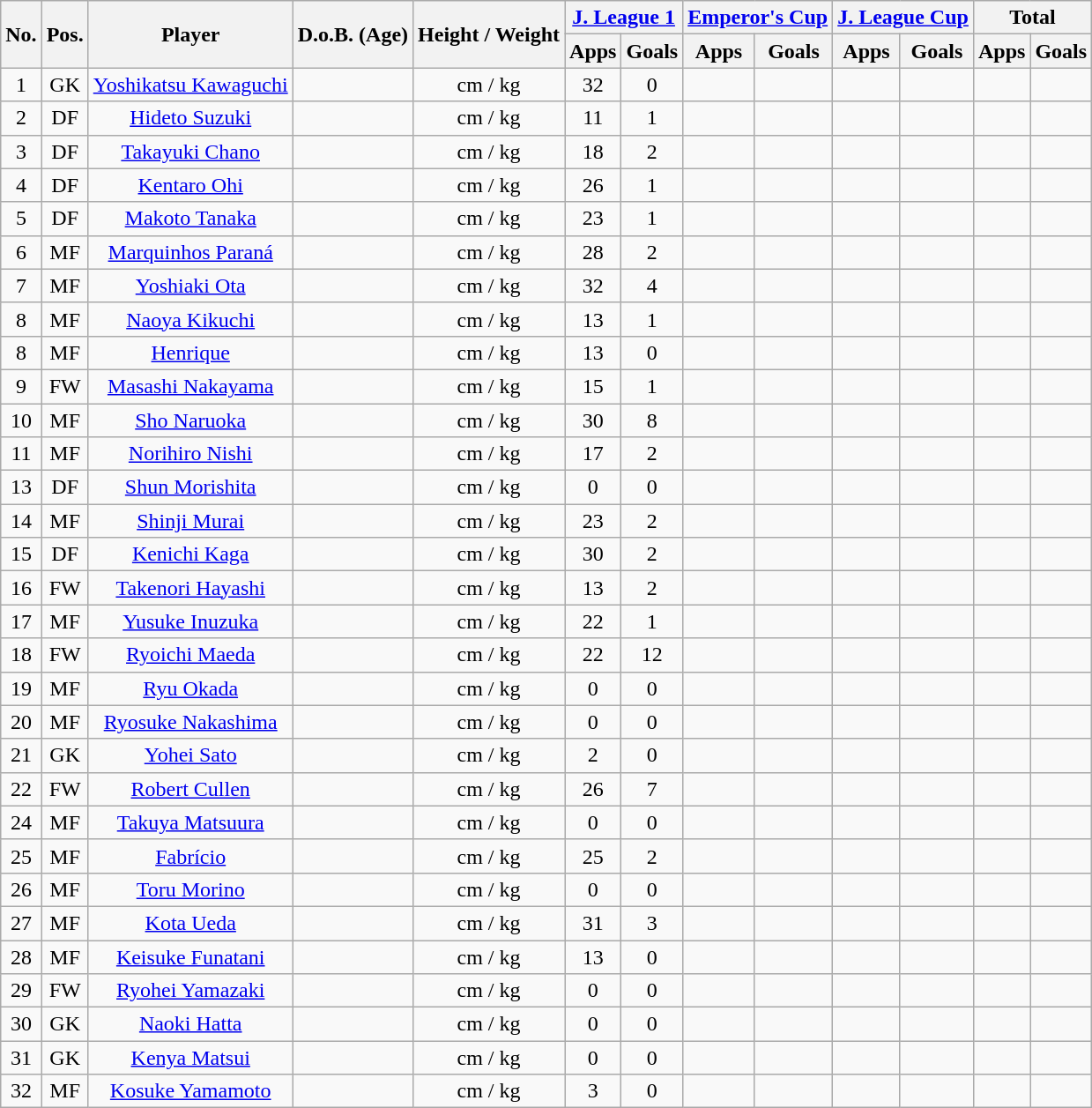<table class="wikitable" style="text-align:center;">
<tr>
<th rowspan="2">No.</th>
<th rowspan="2">Pos.</th>
<th rowspan="2">Player</th>
<th rowspan="2">D.o.B. (Age)</th>
<th rowspan="2">Height / Weight</th>
<th colspan="2"><a href='#'>J. League 1</a></th>
<th colspan="2"><a href='#'>Emperor's Cup</a></th>
<th colspan="2"><a href='#'>J. League Cup</a></th>
<th colspan="2">Total</th>
</tr>
<tr>
<th>Apps</th>
<th>Goals</th>
<th>Apps</th>
<th>Goals</th>
<th>Apps</th>
<th>Goals</th>
<th>Apps</th>
<th>Goals</th>
</tr>
<tr>
<td>1</td>
<td>GK</td>
<td><a href='#'>Yoshikatsu Kawaguchi</a></td>
<td></td>
<td>cm / kg</td>
<td>32</td>
<td>0</td>
<td></td>
<td></td>
<td></td>
<td></td>
<td></td>
<td></td>
</tr>
<tr>
<td>2</td>
<td>DF</td>
<td><a href='#'>Hideto Suzuki</a></td>
<td></td>
<td>cm / kg</td>
<td>11</td>
<td>1</td>
<td></td>
<td></td>
<td></td>
<td></td>
<td></td>
<td></td>
</tr>
<tr>
<td>3</td>
<td>DF</td>
<td><a href='#'>Takayuki Chano</a></td>
<td></td>
<td>cm / kg</td>
<td>18</td>
<td>2</td>
<td></td>
<td></td>
<td></td>
<td></td>
<td></td>
<td></td>
</tr>
<tr>
<td>4</td>
<td>DF</td>
<td><a href='#'>Kentaro Ohi</a></td>
<td></td>
<td>cm / kg</td>
<td>26</td>
<td>1</td>
<td></td>
<td></td>
<td></td>
<td></td>
<td></td>
<td></td>
</tr>
<tr>
<td>5</td>
<td>DF</td>
<td><a href='#'>Makoto Tanaka</a></td>
<td></td>
<td>cm / kg</td>
<td>23</td>
<td>1</td>
<td></td>
<td></td>
<td></td>
<td></td>
<td></td>
<td></td>
</tr>
<tr>
<td>6</td>
<td>MF</td>
<td><a href='#'>Marquinhos Paraná</a></td>
<td></td>
<td>cm / kg</td>
<td>28</td>
<td>2</td>
<td></td>
<td></td>
<td></td>
<td></td>
<td></td>
<td></td>
</tr>
<tr>
<td>7</td>
<td>MF</td>
<td><a href='#'>Yoshiaki Ota</a></td>
<td></td>
<td>cm / kg</td>
<td>32</td>
<td>4</td>
<td></td>
<td></td>
<td></td>
<td></td>
<td></td>
<td></td>
</tr>
<tr>
<td>8</td>
<td>MF</td>
<td><a href='#'>Naoya Kikuchi</a></td>
<td></td>
<td>cm / kg</td>
<td>13</td>
<td>1</td>
<td></td>
<td></td>
<td></td>
<td></td>
<td></td>
<td></td>
</tr>
<tr>
<td>8</td>
<td>MF</td>
<td><a href='#'>Henrique</a></td>
<td></td>
<td>cm / kg</td>
<td>13</td>
<td>0</td>
<td></td>
<td></td>
<td></td>
<td></td>
<td></td>
<td></td>
</tr>
<tr>
<td>9</td>
<td>FW</td>
<td><a href='#'>Masashi Nakayama</a></td>
<td></td>
<td>cm / kg</td>
<td>15</td>
<td>1</td>
<td></td>
<td></td>
<td></td>
<td></td>
<td></td>
<td></td>
</tr>
<tr>
<td>10</td>
<td>MF</td>
<td><a href='#'>Sho Naruoka</a></td>
<td></td>
<td>cm / kg</td>
<td>30</td>
<td>8</td>
<td></td>
<td></td>
<td></td>
<td></td>
<td></td>
<td></td>
</tr>
<tr>
<td>11</td>
<td>MF</td>
<td><a href='#'>Norihiro Nishi</a></td>
<td></td>
<td>cm / kg</td>
<td>17</td>
<td>2</td>
<td></td>
<td></td>
<td></td>
<td></td>
<td></td>
<td></td>
</tr>
<tr>
<td>13</td>
<td>DF</td>
<td><a href='#'>Shun Morishita</a></td>
<td></td>
<td>cm / kg</td>
<td>0</td>
<td>0</td>
<td></td>
<td></td>
<td></td>
<td></td>
<td></td>
<td></td>
</tr>
<tr>
<td>14</td>
<td>MF</td>
<td><a href='#'>Shinji Murai</a></td>
<td></td>
<td>cm / kg</td>
<td>23</td>
<td>2</td>
<td></td>
<td></td>
<td></td>
<td></td>
<td></td>
<td></td>
</tr>
<tr>
<td>15</td>
<td>DF</td>
<td><a href='#'>Kenichi Kaga</a></td>
<td></td>
<td>cm / kg</td>
<td>30</td>
<td>2</td>
<td></td>
<td></td>
<td></td>
<td></td>
<td></td>
<td></td>
</tr>
<tr>
<td>16</td>
<td>FW</td>
<td><a href='#'>Takenori Hayashi</a></td>
<td></td>
<td>cm / kg</td>
<td>13</td>
<td>2</td>
<td></td>
<td></td>
<td></td>
<td></td>
<td></td>
<td></td>
</tr>
<tr>
<td>17</td>
<td>MF</td>
<td><a href='#'>Yusuke Inuzuka</a></td>
<td></td>
<td>cm / kg</td>
<td>22</td>
<td>1</td>
<td></td>
<td></td>
<td></td>
<td></td>
<td></td>
<td></td>
</tr>
<tr>
<td>18</td>
<td>FW</td>
<td><a href='#'>Ryoichi Maeda</a></td>
<td></td>
<td>cm / kg</td>
<td>22</td>
<td>12</td>
<td></td>
<td></td>
<td></td>
<td></td>
<td></td>
<td></td>
</tr>
<tr>
<td>19</td>
<td>MF</td>
<td><a href='#'>Ryu Okada</a></td>
<td></td>
<td>cm / kg</td>
<td>0</td>
<td>0</td>
<td></td>
<td></td>
<td></td>
<td></td>
<td></td>
<td></td>
</tr>
<tr>
<td>20</td>
<td>MF</td>
<td><a href='#'>Ryosuke Nakashima</a></td>
<td></td>
<td>cm / kg</td>
<td>0</td>
<td>0</td>
<td></td>
<td></td>
<td></td>
<td></td>
<td></td>
<td></td>
</tr>
<tr>
<td>21</td>
<td>GK</td>
<td><a href='#'>Yohei Sato</a></td>
<td></td>
<td>cm / kg</td>
<td>2</td>
<td>0</td>
<td></td>
<td></td>
<td></td>
<td></td>
<td></td>
<td></td>
</tr>
<tr>
<td>22</td>
<td>FW</td>
<td><a href='#'>Robert Cullen</a></td>
<td></td>
<td>cm / kg</td>
<td>26</td>
<td>7</td>
<td></td>
<td></td>
<td></td>
<td></td>
<td></td>
<td></td>
</tr>
<tr>
<td>24</td>
<td>MF</td>
<td><a href='#'>Takuya Matsuura</a></td>
<td></td>
<td>cm / kg</td>
<td>0</td>
<td>0</td>
<td></td>
<td></td>
<td></td>
<td></td>
<td></td>
<td></td>
</tr>
<tr>
<td>25</td>
<td>MF</td>
<td><a href='#'>Fabrício</a></td>
<td></td>
<td>cm / kg</td>
<td>25</td>
<td>2</td>
<td></td>
<td></td>
<td></td>
<td></td>
<td></td>
<td></td>
</tr>
<tr>
<td>26</td>
<td>MF</td>
<td><a href='#'>Toru Morino</a></td>
<td></td>
<td>cm / kg</td>
<td>0</td>
<td>0</td>
<td></td>
<td></td>
<td></td>
<td></td>
<td></td>
<td></td>
</tr>
<tr>
<td>27</td>
<td>MF</td>
<td><a href='#'>Kota Ueda</a></td>
<td></td>
<td>cm / kg</td>
<td>31</td>
<td>3</td>
<td></td>
<td></td>
<td></td>
<td></td>
<td></td>
<td></td>
</tr>
<tr>
<td>28</td>
<td>MF</td>
<td><a href='#'>Keisuke Funatani</a></td>
<td></td>
<td>cm / kg</td>
<td>13</td>
<td>0</td>
<td></td>
<td></td>
<td></td>
<td></td>
<td></td>
<td></td>
</tr>
<tr>
<td>29</td>
<td>FW</td>
<td><a href='#'>Ryohei Yamazaki</a></td>
<td></td>
<td>cm / kg</td>
<td>0</td>
<td>0</td>
<td></td>
<td></td>
<td></td>
<td></td>
<td></td>
<td></td>
</tr>
<tr>
<td>30</td>
<td>GK</td>
<td><a href='#'>Naoki Hatta</a></td>
<td></td>
<td>cm / kg</td>
<td>0</td>
<td>0</td>
<td></td>
<td></td>
<td></td>
<td></td>
<td></td>
<td></td>
</tr>
<tr>
<td>31</td>
<td>GK</td>
<td><a href='#'>Kenya Matsui</a></td>
<td></td>
<td>cm / kg</td>
<td>0</td>
<td>0</td>
<td></td>
<td></td>
<td></td>
<td></td>
<td></td>
<td></td>
</tr>
<tr>
<td>32</td>
<td>MF</td>
<td><a href='#'>Kosuke Yamamoto</a></td>
<td></td>
<td>cm / kg</td>
<td>3</td>
<td>0</td>
<td></td>
<td></td>
<td></td>
<td></td>
<td></td>
<td></td>
</tr>
</table>
